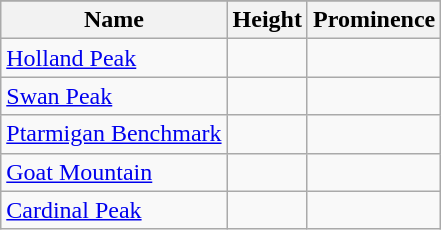<table class="wikitable">
<tr>
</tr>
<tr>
<th>Name</th>
<th>Height</th>
<th>Prominence</th>
</tr>
<tr>
<td><a href='#'>Holland Peak</a></td>
<td></td>
<td></td>
</tr>
<tr>
<td><a href='#'>Swan Peak</a></td>
<td></td>
<td> </td>
</tr>
<tr>
<td><a href='#'>Ptarmigan Benchmark</a></td>
<td></td>
<td> </td>
</tr>
<tr>
<td><a href='#'>Goat Mountain</a></td>
<td></td>
<td></td>
</tr>
<tr>
<td><a href='#'>Cardinal Peak</a></td>
<td></td>
<td></td>
</tr>
</table>
